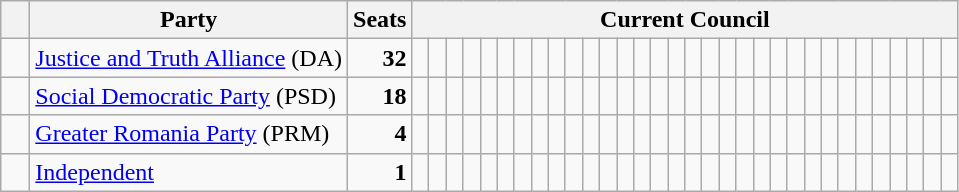<table class="wikitable">
<tr>
<th>   </th>
<th>Party</th>
<th>Seats</th>
<th colspan="32">Current Council</th>
</tr>
<tr>
<td>  </td>
<td><a href='#'>Justice and Truth Alliance</a> (DA)</td>
<td style="text-align: right"><strong>32</strong></td>
<td>  </td>
<td>  </td>
<td>  </td>
<td>  </td>
<td>  </td>
<td>  </td>
<td>  </td>
<td>  </td>
<td>  </td>
<td>  </td>
<td>  </td>
<td>  </td>
<td>  </td>
<td>  </td>
<td>  </td>
<td>  </td>
<td>  </td>
<td>  </td>
<td>  </td>
<td>  </td>
<td>  </td>
<td>  </td>
<td>  </td>
<td>  </td>
<td>  </td>
<td>  </td>
<td>  </td>
<td>  </td>
<td>  </td>
<td>  </td>
<td>  </td>
<td>  </td>
</tr>
<tr>
<td>  </td>
<td><a href='#'>Social Democratic Party</a> (PSD)</td>
<td style="text-align: right"><strong>18</strong></td>
<td>  </td>
<td>  </td>
<td>  </td>
<td>  </td>
<td>  </td>
<td>  </td>
<td>  </td>
<td>  </td>
<td>  </td>
<td>  </td>
<td>  </td>
<td>  </td>
<td>  </td>
<td>  </td>
<td>  </td>
<td>  </td>
<td>  </td>
<td>  </td>
<td> </td>
<td> </td>
<td> </td>
<td> </td>
<td> </td>
<td> </td>
<td> </td>
<td> </td>
<td> </td>
<td> </td>
<td> </td>
<td> </td>
<td> </td>
<td> </td>
</tr>
<tr>
<td>  </td>
<td><a href='#'>Greater Romania Party</a> (PRM)</td>
<td style="text-align: right"><strong>4</strong></td>
<td>  </td>
<td>  </td>
<td>  </td>
<td>  </td>
<td> </td>
<td> </td>
<td> </td>
<td> </td>
<td> </td>
<td> </td>
<td> </td>
<td> </td>
<td> </td>
<td> </td>
<td> </td>
<td> </td>
<td> </td>
<td> </td>
<td> </td>
<td> </td>
<td> </td>
<td> </td>
<td> </td>
<td> </td>
<td> </td>
<td> </td>
<td> </td>
<td> </td>
<td> </td>
<td> </td>
<td> </td>
<td> </td>
</tr>
<tr>
<td>  </td>
<td><a href='#'>Independent</a></td>
<td style="text-align: right"><strong>1</strong></td>
<td>  </td>
<td> </td>
<td> </td>
<td> </td>
<td> </td>
<td> </td>
<td> </td>
<td> </td>
<td> </td>
<td> </td>
<td> </td>
<td> </td>
<td> </td>
<td> </td>
<td> </td>
<td> </td>
<td> </td>
<td> </td>
<td> </td>
<td> </td>
<td> </td>
<td> </td>
<td> </td>
<td> </td>
<td> </td>
<td> </td>
<td> </td>
<td> </td>
<td> </td>
<td> </td>
<td> </td>
<td> </td>
</tr>
</table>
